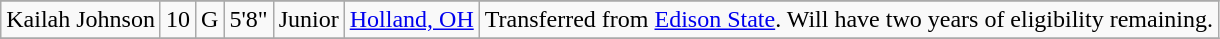<table class="wikitable sortable" border="1">
<tr align=center>
</tr>
<tr>
<td>Kailah Johnson</td>
<td>10</td>
<td>G</td>
<td>5'8"</td>
<td>Junior</td>
<td><a href='#'>Holland, OH</a></td>
<td>Transferred from <a href='#'>Edison State</a>. Will have two years of eligibility remaining.</td>
</tr>
<tr>
</tr>
</table>
